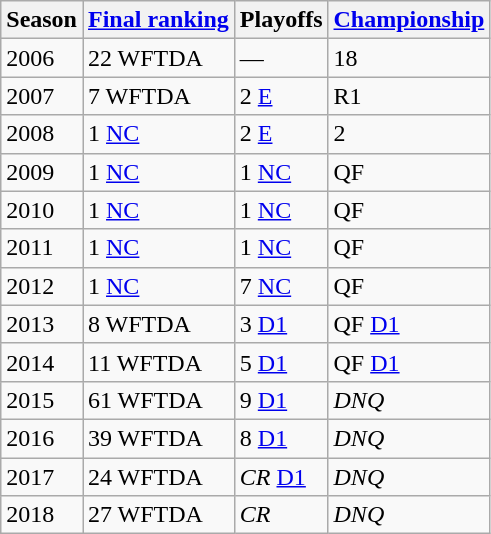<table class="wikitable sortable">
<tr>
<th>Season</th>
<th><a href='#'>Final ranking</a></th>
<th>Playoffs</th>
<th><a href='#'>Championship</a></th>
</tr>
<tr>
<td>2006</td>
<td>22 WFTDA</td>
<td>—</td>
<td>18</td>
</tr>
<tr>
<td>2007</td>
<td>7 WFTDA</td>
<td>2 <a href='#'>E</a></td>
<td>R1</td>
</tr>
<tr>
<td>2008</td>
<td>1 <a href='#'>NC</a></td>
<td>2 <a href='#'>E</a></td>
<td>2</td>
</tr>
<tr>
<td>2009</td>
<td>1 <a href='#'>NC</a></td>
<td>1 <a href='#'>NC</a></td>
<td>QF</td>
</tr>
<tr>
<td>2010</td>
<td>1 <a href='#'>NC</a></td>
<td>1 <a href='#'>NC</a></td>
<td>QF</td>
</tr>
<tr>
<td>2011</td>
<td>1 <a href='#'>NC</a></td>
<td>1 <a href='#'>NC</a></td>
<td>QF</td>
</tr>
<tr>
<td>2012</td>
<td>1 <a href='#'>NC</a></td>
<td>7 <a href='#'>NC</a></td>
<td>QF</td>
</tr>
<tr>
<td>2013</td>
<td>8 WFTDA</td>
<td>3 <a href='#'>D1</a></td>
<td>QF <a href='#'>D1</a></td>
</tr>
<tr>
<td>2014</td>
<td>11 WFTDA</td>
<td>5 <a href='#'>D1</a></td>
<td>QF <a href='#'>D1</a></td>
</tr>
<tr>
<td>2015</td>
<td>61 WFTDA</td>
<td>9 <a href='#'>D1</a></td>
<td><em>DNQ</em></td>
</tr>
<tr>
<td>2016</td>
<td>39 WFTDA</td>
<td>8 <a href='#'>D1</a></td>
<td><em>DNQ</em></td>
</tr>
<tr>
<td>2017</td>
<td>24 WFTDA</td>
<td><em>CR</em> <a href='#'>D1</a></td>
<td><em>DNQ</em></td>
</tr>
<tr>
<td>2018</td>
<td>27 WFTDA</td>
<td><em>CR</em></td>
<td><em>DNQ</em></td>
</tr>
</table>
